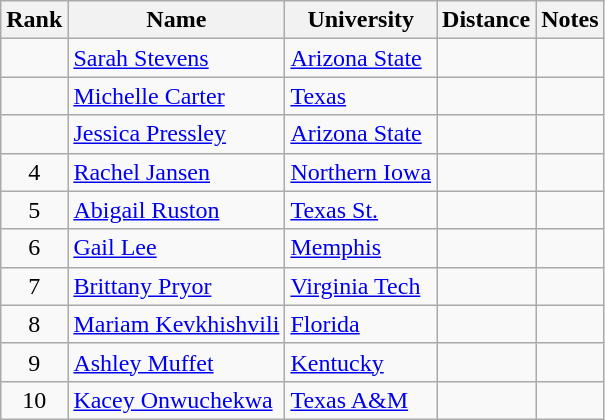<table class="wikitable sortable" style="text-align:center">
<tr>
<th>Rank</th>
<th>Name</th>
<th>University</th>
<th>Distance</th>
<th>Notes</th>
</tr>
<tr>
<td></td>
<td align=left><a href='#'>Sarah Stevens</a></td>
<td align="left"><a href='#'>Arizona State</a></td>
<td></td>
<td></td>
</tr>
<tr>
<td></td>
<td align=left><a href='#'>Michelle Carter</a></td>
<td align=left><a href='#'>Texas</a></td>
<td></td>
<td></td>
</tr>
<tr>
<td></td>
<td align=left><a href='#'>Jessica Pressley</a></td>
<td align="left"><a href='#'>Arizona State</a></td>
<td></td>
<td></td>
</tr>
<tr>
<td>4</td>
<td align=left><a href='#'>Rachel Jansen</a></td>
<td align="left"><a href='#'>Northern Iowa</a></td>
<td></td>
<td></td>
</tr>
<tr>
<td>5</td>
<td align=left><a href='#'>Abigail Ruston</a></td>
<td align=left><a href='#'>Texas St.</a></td>
<td></td>
<td></td>
</tr>
<tr>
<td>6</td>
<td align=left><a href='#'>Gail Lee</a></td>
<td align=left><a href='#'>Memphis</a></td>
<td></td>
<td></td>
</tr>
<tr>
<td>7</td>
<td align=left><a href='#'>Brittany Pryor</a></td>
<td align="left"><a href='#'>Virginia Tech</a></td>
<td></td>
<td></td>
</tr>
<tr>
<td>8</td>
<td align=left><a href='#'>Mariam Kevkhishvili</a> </td>
<td align=left><a href='#'>Florida</a></td>
<td></td>
<td></td>
</tr>
<tr>
<td>9</td>
<td align=left><a href='#'>Ashley Muffet</a></td>
<td align="left"><a href='#'>Kentucky</a></td>
<td></td>
<td></td>
</tr>
<tr>
<td>10</td>
<td align=left><a href='#'>Kacey Onwuchekwa</a></td>
<td align="left"><a href='#'>Texas A&M</a></td>
<td></td>
<td></td>
</tr>
</table>
